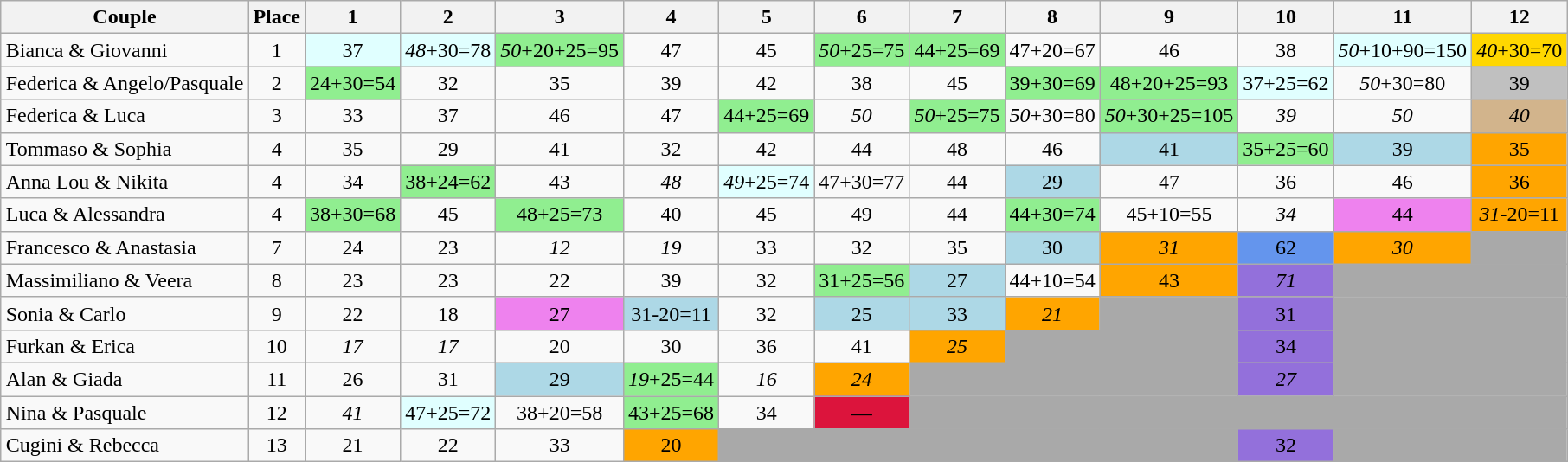<table class="wikitable sortable" style="margin:auto;text-align:center;">
<tr>
<th>Couple</th>
<th>Place</th>
<th>1</th>
<th>2</th>
<th>3</th>
<th>4</th>
<th>5</th>
<th>6</th>
<th>7</th>
<th>8</th>
<th>9</th>
<th>10</th>
<th>11</th>
<th>12</th>
</tr>
<tr>
<td style="text-align:left;">Bianca & Giovanni</td>
<td>1</td>
<td style="background:#E0FFFF;">37</td>
<td style="background:#E0FFFF;"><span><em>48</em></span>+30=78</td>
<td style="background:lightgreen;"><span><em>50</em></span>+20+25=95</td>
<td>47</td>
<td>45</td>
<td style="background:lightgreen;"><span><em>50</em></span>+25=75</td>
<td style="background:lightgreen;">44+25=69</td>
<td>47+20=67</td>
<td>46</td>
<td>38</td>
<td style="background:#E0FFFF;"><span><em>50</em></span>+10+90=150</td>
<td bgcolor="gold"><span><em>40</em></span>+30=70</td>
</tr>
<tr>
<td style="text-align:left;">Federica & Angelo/Pasquale</td>
<td>2</td>
<td style="background:lightgreen;">24+30=54</td>
<td>32</td>
<td>35</td>
<td>39</td>
<td>42</td>
<td>38</td>
<td>45</td>
<td style="background:lightgreen;">39+30=69</td>
<td style="background:lightgreen;">48+20+25=93</td>
<td style="background:#E0FFFF;">37+25=62</td>
<td><span><em>50</em></span>+30=80</td>
<td bgcolor="silver">39</td>
</tr>
<tr>
<td style="text-align:left;">Federica & Luca</td>
<td>3</td>
<td>33</td>
<td>37</td>
<td>46</td>
<td>47</td>
<td style="background:lightgreen;">44+25=69</td>
<td><span><em>50</em></span></td>
<td style="background:lightgreen;"><span><em>50</em></span>+25=75</td>
<td><span><em>50</em></span>+30=80</td>
<td style="background:lightgreen;"><span><em>50</em></span>+30+25=105</td>
<td><span><em>39</em></span></td>
<td><span><em>50</em></span></td>
<td bgcolor="tan"><span><em>40</em></span></td>
</tr>
<tr>
<td style="text-align:left;">Tommaso & Sophia</td>
<td>4</td>
<td>35</td>
<td>29</td>
<td>41</td>
<td>32</td>
<td>42</td>
<td>44</td>
<td>48</td>
<td>46</td>
<td style="background:lightblue;">41</td>
<td style="background:lightgreen;">35+25=60</td>
<td style="background:lightblue;">39</td>
<td bgcolor="orange">35</td>
</tr>
<tr>
<td style="text-align:left;">Anna Lou & Nikita</td>
<td>4</td>
<td>34</td>
<td style="background:lightgreen;">38+24=62</td>
<td>43</td>
<td><span><em>48</em></span></td>
<td style="background:#E0FFFF;"><span><em>49</em></span>+25=74</td>
<td>47+30=77</td>
<td>44</td>
<td style="background:lightblue;">29</td>
<td>47</td>
<td>36</td>
<td>46</td>
<td bgcolor="orange">36</td>
</tr>
<tr>
<td style="text-align:left;">Luca & Alessandra</td>
<td>4</td>
<td style="background:lightgreen;">38+30=68</td>
<td>45</td>
<td style="background:lightgreen;">48+25=73</td>
<td>40</td>
<td>45</td>
<td>49</td>
<td>44</td>
<td style="background:lightgreen;">44+30=74</td>
<td>45+10=55</td>
<td><span><em>34</em></span></td>
<td style="background:violet;">44</td>
<td bgcolor="orange"><span><em>31</em></span>-20=11</td>
</tr>
<tr>
<td style="text-align:left;">Francesco & Anastasia</td>
<td>7</td>
<td>24</td>
<td>23</td>
<td><span><em>12</em></span></td>
<td><span><em>19</em></span></td>
<td>33</td>
<td>32</td>
<td>35</td>
<td style="background:lightblue;">30</td>
<td bgcolor="orange"><span><em>31</em></span></td>
<td bgcolor="cornflowerblue">62</td>
<td bgcolor="orange"><span><em>30</em></span></td>
<td style="background:darkgray;"></td>
</tr>
<tr>
<td style="text-align:left;">Massimiliano & Veera</td>
<td>8</td>
<td>23</td>
<td>23</td>
<td>22</td>
<td>39</td>
<td>32</td>
<td style="background:lightgreen;">31+25=56</td>
<td style="background:lightblue;">27</td>
<td>44+10=54</td>
<td bgcolor="orange">43</td>
<td bgcolor="mediumpurple"><span><em>71</em></span></td>
<td style="background:darkgray;" colspan="2"></td>
</tr>
<tr>
<td style="text-align:left;">Sonia & Carlo</td>
<td>9</td>
<td>22</td>
<td>18</td>
<td style="background:violet;">27</td>
<td style="background:lightblue;">31-20=11</td>
<td>32</td>
<td style="background:lightblue;">25</td>
<td style="background:lightblue;">33</td>
<td bgcolor="orange"><span><em>21</em></span></td>
<td style="background:darkgray;" colspan="1"></td>
<td bgcolor="mediumpurple">31</td>
<td style="background:darkgray;" colspan="2"></td>
</tr>
<tr>
<td style="text-align:left;">Furkan & Erica</td>
<td>10</td>
<td><span><em>17</em></span></td>
<td><span><em>17</em></span></td>
<td>20</td>
<td>30</td>
<td>36</td>
<td>41</td>
<td bgcolor="orange"><span><em>25</em></span></td>
<td style="background:darkgray;" colspan="2"></td>
<td bgcolor="mediumpurple">34</td>
<td style="background:darkgray;" colspan="2"></td>
</tr>
<tr>
<td style="text-align:left;">Alan & Giada</td>
<td>11</td>
<td>26</td>
<td>31</td>
<td style="background:lightblue;">29</td>
<td style="background:lightgreen;"><span><em>19</em></span>+25=44</td>
<td><span><em>16</em></span></td>
<td bgcolor="orange"><span><em>24</em></span></td>
<td style="background:darkgray;" colspan="3"></td>
<td bgcolor="mediumpurple"><span><em>27</em></span></td>
<td style="background:darkgray;" colspan="2"></td>
</tr>
<tr>
<td style="text-align:left;">Nina & Pasquale</td>
<td>12</td>
<td><span><em>41</em></span></td>
<td style="background:#E0FFFF;">47+25=72</td>
<td>38+20=58</td>
<td style="background:lightgreen;">43+25=68</td>
<td>34</td>
<td style="background:crimson;">—</td>
<td style="background:darkgray;" colspan="6"></td>
</tr>
<tr>
<td style="text-align:left;">Cugini & Rebecca</td>
<td>13</td>
<td>21</td>
<td>22</td>
<td>33</td>
<td bgcolor="orange">20</td>
<td style="background:darkgray;" colspan="5"></td>
<td bgcolor="mediumpurple">32</td>
<td style="background:darkgray;" colspan="2"></td>
</tr>
</table>
